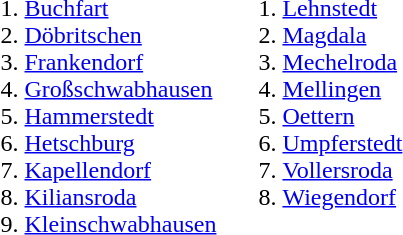<table>
<tr>
<td valign=top><br><ol><li><a href='#'>Buchfart</a></li><li><a href='#'>Döbritschen</a></li><li><a href='#'>Frankendorf</a></li><li><a href='#'>Großschwabhausen</a></li><li><a href='#'>Hammerstedt</a></li><li><a href='#'>Hetschburg</a></li><li><a href='#'>Kapellendorf</a></li><li><a href='#'>Kiliansroda</a></li><li><a href='#'>Kleinschwabhausen</a></li></ol></td>
<td valign=top><br><ol>
<li> <a href='#'>Lehnstedt</a> 
<li> <a href='#'>Magdala</a> 
<li> <a href='#'>Mechelroda</a> 
<li> <a href='#'>Mellingen</a> 
<li> <a href='#'>Oettern</a> 
<li> <a href='#'>Umpferstedt</a> 
<li> <a href='#'>Vollersroda</a> 
<li> <a href='#'>Wiegendorf</a> 
</ol></td>
</tr>
</table>
